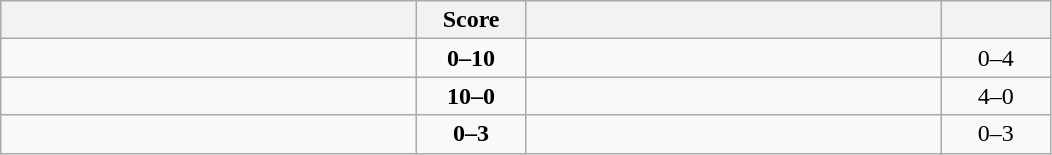<table class="wikitable" style="text-align: center; ">
<tr>
<th align="right" width="270"></th>
<th width="65">Score</th>
<th align="left" width="270"></th>
<th width="65"></th>
</tr>
<tr>
<td align="left"></td>
<td><strong>0–10</strong></td>
<td align="left"><strong></strong></td>
<td>0–4 <strong></strong></td>
</tr>
<tr>
<td align="left"><strong></strong></td>
<td><strong>10–0</strong></td>
<td align="left"></td>
<td>4–0 <strong></strong></td>
</tr>
<tr>
<td align="left"></td>
<td><strong>0–3</strong></td>
<td align="left"><strong></strong></td>
<td>0–3 <strong></strong></td>
</tr>
</table>
